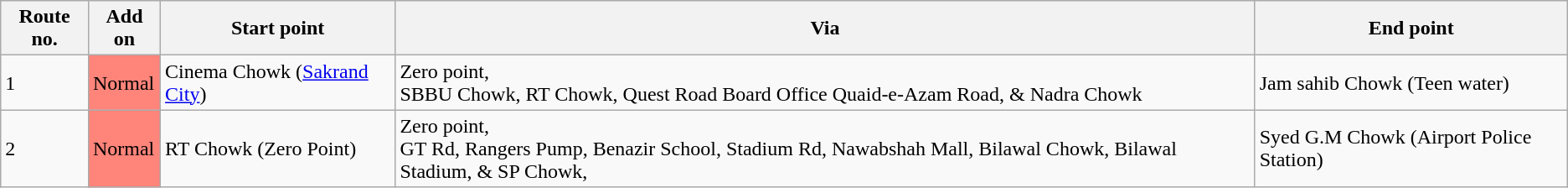<table class="wikitable">
<tr>
<th>Route no.</th>
<th>Add on</th>
<th>Start point</th>
<th>Via</th>
<th>End point</th>
</tr>
<tr>
<td "2">1</td>
<td style="background:#ff847a">Normal</td>
<td>Cinema Chowk (<a href='#'>Sakrand City</a>)</td>
<td>Zero point,<br>SBBU Chowk, RT Chowk, Quest Road Board Office Quaid-e-Azam Road, & Nadra Chowk</td>
<td>Jam sahib Chowk (Teen water)</td>
</tr>
<tr>
<td rowspan="2">2</td>
<td style="background:#ff847a">Normal</td>
<td>RT Chowk (Zero Point)</td>
<td>Zero point,<br>GT Rd, Rangers Pump, Benazir School, Stadium Rd, Nawabshah Mall, Bilawal Chowk, Bilawal Stadium, & SP Chowk,</td>
<td>Syed G.M Chowk (Airport Police Station)</td>
</tr>
</table>
